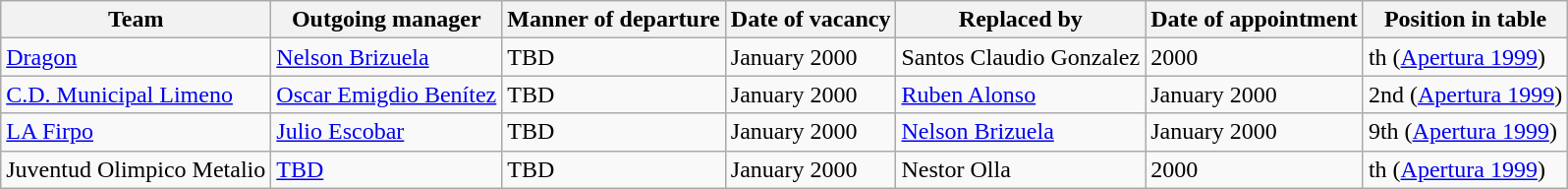<table class="wikitable">
<tr>
<th>Team</th>
<th>Outgoing manager</th>
<th>Manner of departure</th>
<th>Date of vacancy</th>
<th>Replaced by</th>
<th>Date of appointment</th>
<th>Position in table</th>
</tr>
<tr>
<td><a href='#'>Dragon</a></td>
<td> <a href='#'>Nelson Brizuela</a></td>
<td>TBD</td>
<td>January 2000</td>
<td> Santos Claudio Gonzalez</td>
<td>2000</td>
<td>th (<a href='#'>Apertura 1999</a>)</td>
</tr>
<tr>
<td><a href='#'>C.D. Municipal Limeno</a></td>
<td> <a href='#'>Oscar Emigdio Benítez</a></td>
<td>TBD</td>
<td>January 2000</td>
<td> <a href='#'>Ruben Alonso</a></td>
<td>January 2000</td>
<td>2nd (<a href='#'>Apertura 1999</a>)</td>
</tr>
<tr>
<td><a href='#'>LA Firpo</a></td>
<td> <a href='#'>Julio Escobar</a></td>
<td>TBD</td>
<td>January 2000</td>
<td> <a href='#'>Nelson Brizuela</a></td>
<td>January 2000</td>
<td>9th (<a href='#'>Apertura 1999</a>)</td>
</tr>
<tr>
<td>Juventud Olimpico Metalio</td>
<td> <a href='#'>TBD</a></td>
<td>TBD</td>
<td>January 2000</td>
<td> Nestor Olla</td>
<td>2000</td>
<td>th (<a href='#'>Apertura 1999</a>)</td>
</tr>
</table>
